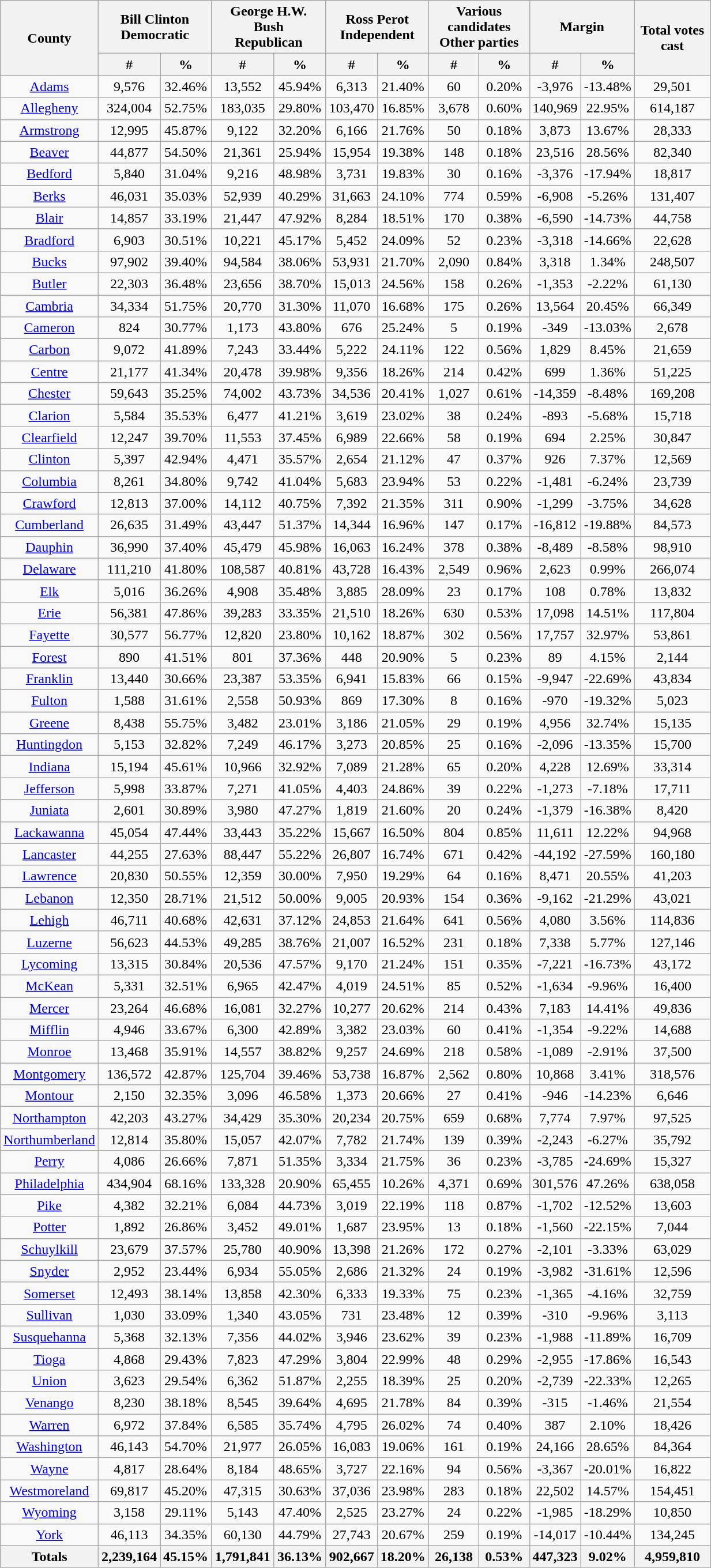<table width="65%"  class="wikitable sortable" style="text-align:center">
<tr>
<th colspan="1" rowspan="2">County</th>
<th style="text-align:center;" colspan="2">Bill Clinton<br>Democratic</th>
<th style="text-align:center;" colspan="2">George H.W. Bush<br>Republican</th>
<th style="text-align:center;" colspan="2">Ross Perot<br>Independent</th>
<th style="text-align:center;" colspan="2">Various candidates<br>Other parties</th>
<th style="text-align:center;" colspan="2">Margin</th>
<th colspan="1" rowspan="2" style="text-align:center;">Total votes cast</th>
</tr>
<tr>
<th style="text-align:center;" data-sort-type="number">#</th>
<th style="text-align:center;" data-sort-type="number">%</th>
<th style="text-align:center;" data-sort-type="number">#</th>
<th style="text-align:center;" data-sort-type="number">%</th>
<th style="text-align:center;" data-sort-type="number">#</th>
<th style="text-align:center;" data-sort-type="number">%</th>
<th style="text-align:center;" data-sort-type="number">#</th>
<th style="text-align:center;" data-sort-type="number">%</th>
<th style="text-align:center;" data-sort-type="number">#</th>
<th style="text-align:center;" data-sort-type="number">%</th>
</tr>
<tr style="text-align:center;">
<td><a href='#'>Adams</a></td>
<td>9,576</td>
<td>32.46%</td>
<td>13,552</td>
<td>45.94%</td>
<td>6,313</td>
<td>21.40%</td>
<td>60</td>
<td>0.20%</td>
<td>-3,976</td>
<td>-13.48%</td>
<td>29,501</td>
</tr>
<tr style="text-align:center;">
<td><a href='#'>Allegheny</a></td>
<td>324,004</td>
<td>52.75%</td>
<td>183,035</td>
<td>29.80%</td>
<td>103,470</td>
<td>16.85%</td>
<td>3,678</td>
<td>0.60%</td>
<td>140,969</td>
<td>22.95%</td>
<td>614,187</td>
</tr>
<tr style="text-align:center;">
<td><a href='#'>Armstrong</a></td>
<td>12,995</td>
<td>45.87%</td>
<td>9,122</td>
<td>32.20%</td>
<td>6,166</td>
<td>21.76%</td>
<td>50</td>
<td>0.18%</td>
<td>3,873</td>
<td>13.67%</td>
<td>28,333</td>
</tr>
<tr style="text-align:center;">
<td><a href='#'>Beaver</a></td>
<td>44,877</td>
<td>54.50%</td>
<td>21,361</td>
<td>25.94%</td>
<td>15,954</td>
<td>19.38%</td>
<td>148</td>
<td>0.18%</td>
<td>23,516</td>
<td>28.56%</td>
<td>82,340</td>
</tr>
<tr style="text-align:center;">
<td><a href='#'>Bedford</a></td>
<td>5,840</td>
<td>31.04%</td>
<td>9,216</td>
<td>48.98%</td>
<td>3,731</td>
<td>19.83%</td>
<td>30</td>
<td>0.16%</td>
<td>-3,376</td>
<td>-17.94%</td>
<td>18,817</td>
</tr>
<tr style="text-align:center;">
<td><a href='#'>Berks</a></td>
<td>46,031</td>
<td>35.03%</td>
<td>52,939</td>
<td>40.29%</td>
<td>31,663</td>
<td>24.10%</td>
<td>774</td>
<td>0.59%</td>
<td>-6,908</td>
<td>-5.26%</td>
<td>131,407</td>
</tr>
<tr style="text-align:center;">
<td><a href='#'>Blair</a></td>
<td>14,857</td>
<td>33.19%</td>
<td>21,447</td>
<td>47.92%</td>
<td>8,284</td>
<td>18.51%</td>
<td>170</td>
<td>0.38%</td>
<td>-6,590</td>
<td>-14.73%</td>
<td>44,758</td>
</tr>
<tr style="text-align:center;">
<td><a href='#'>Bradford</a></td>
<td>6,903</td>
<td>30.51%</td>
<td>10,221</td>
<td>45.17%</td>
<td>5,452</td>
<td>24.09%</td>
<td>52</td>
<td>0.23%</td>
<td>-3,318</td>
<td>-14.66%</td>
<td>22,628</td>
</tr>
<tr style="text-align:center;">
<td><a href='#'>Bucks</a></td>
<td>97,902</td>
<td>39.40%</td>
<td>94,584</td>
<td>38.06%</td>
<td>53,931</td>
<td>21.70%</td>
<td>2,090</td>
<td>0.84%</td>
<td>3,318</td>
<td>1.34%</td>
<td>248,507</td>
</tr>
<tr style="text-align:center;">
<td><a href='#'>Butler</a></td>
<td>22,303</td>
<td>36.48%</td>
<td>23,656</td>
<td>38.70%</td>
<td>15,013</td>
<td>24.56%</td>
<td>158</td>
<td>0.26%</td>
<td>-1,353</td>
<td>-2.22%</td>
<td>61,130</td>
</tr>
<tr style="text-align:center;">
<td><a href='#'>Cambria</a></td>
<td>34,334</td>
<td>51.75%</td>
<td>20,770</td>
<td>31.30%</td>
<td>11,070</td>
<td>16.68%</td>
<td>175</td>
<td>0.26%</td>
<td>13,564</td>
<td>20.45%</td>
<td>66,349</td>
</tr>
<tr style="text-align:center;">
<td><a href='#'>Cameron</a></td>
<td>824</td>
<td>30.77%</td>
<td>1,173</td>
<td>43.80%</td>
<td>676</td>
<td>25.24%</td>
<td>5</td>
<td>0.19%</td>
<td>-349</td>
<td>-13.03%</td>
<td>2,678</td>
</tr>
<tr style="text-align:center;">
<td><a href='#'>Carbon</a></td>
<td>9,072</td>
<td>41.89%</td>
<td>7,243</td>
<td>33.44%</td>
<td>5,222</td>
<td>24.11%</td>
<td>122</td>
<td>0.56%</td>
<td>1,829</td>
<td>8.45%</td>
<td>21,659</td>
</tr>
<tr style="text-align:center;">
<td><a href='#'>Centre</a></td>
<td>21,177</td>
<td>41.34%</td>
<td>20,478</td>
<td>39.98%</td>
<td>9,356</td>
<td>18.26%</td>
<td>214</td>
<td>0.42%</td>
<td>699</td>
<td>1.36%</td>
<td>51,225</td>
</tr>
<tr style="text-align:center;">
<td><a href='#'>Chester</a></td>
<td>59,643</td>
<td>35.25%</td>
<td>74,002</td>
<td>43.73%</td>
<td>34,536</td>
<td>20.41%</td>
<td>1,027</td>
<td>0.61%</td>
<td>-14,359</td>
<td>-8.48%</td>
<td>169,208</td>
</tr>
<tr style="text-align:center;">
<td><a href='#'>Clarion</a></td>
<td>5,584</td>
<td>35.53%</td>
<td>6,477</td>
<td>41.21%</td>
<td>3,619</td>
<td>23.02%</td>
<td>38</td>
<td>0.24%</td>
<td>-893</td>
<td>-5.68%</td>
<td>15,718</td>
</tr>
<tr style="text-align:center;">
<td><a href='#'>Clearfield</a></td>
<td>12,247</td>
<td>39.70%</td>
<td>11,553</td>
<td>37.45%</td>
<td>6,989</td>
<td>22.66%</td>
<td>58</td>
<td>0.19%</td>
<td>694</td>
<td>2.25%</td>
<td>30,847</td>
</tr>
<tr style="text-align:center;">
<td><a href='#'>Clinton</a></td>
<td>5,397</td>
<td>42.94%</td>
<td>4,471</td>
<td>35.57%</td>
<td>2,654</td>
<td>21.12%</td>
<td>47</td>
<td>0.37%</td>
<td>926</td>
<td>7.37%</td>
<td>12,569</td>
</tr>
<tr style="text-align:center;">
<td><a href='#'>Columbia</a></td>
<td>8,261</td>
<td>34.80%</td>
<td>9,742</td>
<td>41.04%</td>
<td>5,683</td>
<td>23.94%</td>
<td>53</td>
<td>0.22%</td>
<td>-1,481</td>
<td>-6.24%</td>
<td>23,739</td>
</tr>
<tr style="text-align:center;">
<td><a href='#'>Crawford</a></td>
<td>12,813</td>
<td>37.00%</td>
<td>14,112</td>
<td>40.75%</td>
<td>7,392</td>
<td>21.35%</td>
<td>311</td>
<td>0.90%</td>
<td>-1,299</td>
<td>-3.75%</td>
<td>34,628</td>
</tr>
<tr style="text-align:center;">
<td><a href='#'>Cumberland</a></td>
<td>26,635</td>
<td>31.49%</td>
<td>43,447</td>
<td>51.37%</td>
<td>14,344</td>
<td>16.96%</td>
<td>147</td>
<td>0.17%</td>
<td>-16,812</td>
<td>-19.88%</td>
<td>84,573</td>
</tr>
<tr style="text-align:center;">
<td><a href='#'>Dauphin</a></td>
<td>36,990</td>
<td>37.40%</td>
<td>45,479</td>
<td>45.98%</td>
<td>16,063</td>
<td>16.24%</td>
<td>378</td>
<td>0.38%</td>
<td>-8,489</td>
<td>-8.58%</td>
<td>98,910</td>
</tr>
<tr style="text-align:center;">
<td><a href='#'>Delaware</a></td>
<td>111,210</td>
<td>41.80%</td>
<td>108,587</td>
<td>40.81%</td>
<td>43,728</td>
<td>16.43%</td>
<td>2,549</td>
<td>0.96%</td>
<td>2,623</td>
<td>0.99%</td>
<td>266,074</td>
</tr>
<tr style="text-align:center;">
<td><a href='#'>Elk</a></td>
<td>5,016</td>
<td>36.26%</td>
<td>4,908</td>
<td>35.48%</td>
<td>3,885</td>
<td>28.09%</td>
<td>23</td>
<td>0.17%</td>
<td>108</td>
<td>0.78%</td>
<td>13,832</td>
</tr>
<tr style="text-align:center;">
<td><a href='#'>Erie</a></td>
<td>56,381</td>
<td>47.86%</td>
<td>39,283</td>
<td>33.35%</td>
<td>21,510</td>
<td>18.26%</td>
<td>630</td>
<td>0.53%</td>
<td>17,098</td>
<td>14.51%</td>
<td>117,804</td>
</tr>
<tr style="text-align:center;">
<td><a href='#'>Fayette</a></td>
<td>30,577</td>
<td>56.77%</td>
<td>12,820</td>
<td>23.80%</td>
<td>10,162</td>
<td>18.87%</td>
<td>302</td>
<td>0.56%</td>
<td>17,757</td>
<td>32.97%</td>
<td>53,861</td>
</tr>
<tr style="text-align:center;">
<td><a href='#'>Forest</a></td>
<td>890</td>
<td>41.51%</td>
<td>801</td>
<td>37.36%</td>
<td>448</td>
<td>20.90%</td>
<td>5</td>
<td>0.23%</td>
<td>89</td>
<td>4.15%</td>
<td>2,144</td>
</tr>
<tr style="text-align:center;">
<td><a href='#'>Franklin</a></td>
<td>13,440</td>
<td>30.66%</td>
<td>23,387</td>
<td>53.35%</td>
<td>6,941</td>
<td>15.83%</td>
<td>66</td>
<td>0.15%</td>
<td>-9,947</td>
<td>-22.69%</td>
<td>43,834</td>
</tr>
<tr style="text-align:center;">
<td><a href='#'>Fulton</a></td>
<td>1,588</td>
<td>31.61%</td>
<td>2,558</td>
<td>50.93%</td>
<td>869</td>
<td>17.30%</td>
<td>8</td>
<td>0.16%</td>
<td>-970</td>
<td>-19.32%</td>
<td>5,023</td>
</tr>
<tr style="text-align:center;">
<td><a href='#'>Greene</a></td>
<td>8,438</td>
<td>55.75%</td>
<td>3,482</td>
<td>23.01%</td>
<td>3,186</td>
<td>21.05%</td>
<td>29</td>
<td>0.19%</td>
<td>4,956</td>
<td>32.74%</td>
<td>15,135</td>
</tr>
<tr style="text-align:center;">
<td><a href='#'>Huntingdon</a></td>
<td>5,153</td>
<td>32.82%</td>
<td>7,249</td>
<td>46.17%</td>
<td>3,273</td>
<td>20.85%</td>
<td>25</td>
<td>0.16%</td>
<td>-2,096</td>
<td>-13.35%</td>
<td>15,700</td>
</tr>
<tr style="text-align:center;">
<td><a href='#'>Indiana</a></td>
<td>15,194</td>
<td>45.61%</td>
<td>10,966</td>
<td>32.92%</td>
<td>7,089</td>
<td>21.28%</td>
<td>65</td>
<td>0.20%</td>
<td>4,228</td>
<td>12.69%</td>
<td>33,314</td>
</tr>
<tr style="text-align:center;">
<td><a href='#'>Jefferson</a></td>
<td>5,998</td>
<td>33.87%</td>
<td>7,271</td>
<td>41.05%</td>
<td>4,403</td>
<td>24.86%</td>
<td>39</td>
<td>0.22%</td>
<td>-1,273</td>
<td>-7.18%</td>
<td>17,711</td>
</tr>
<tr style="text-align:center;">
<td><a href='#'>Juniata</a></td>
<td>2,601</td>
<td>30.89%</td>
<td>3,980</td>
<td>47.27%</td>
<td>1,819</td>
<td>21.60%</td>
<td>20</td>
<td>0.24%</td>
<td>-1,379</td>
<td>-16.38%</td>
<td>8,420</td>
</tr>
<tr style="text-align:center;">
<td><a href='#'>Lackawanna</a></td>
<td>45,054</td>
<td>47.44%</td>
<td>33,443</td>
<td>35.22%</td>
<td>15,667</td>
<td>16.50%</td>
<td>804</td>
<td>0.85%</td>
<td>11,611</td>
<td>12.22%</td>
<td>94,968</td>
</tr>
<tr style="text-align:center;">
<td><a href='#'>Lancaster</a></td>
<td>44,255</td>
<td>27.63%</td>
<td>88,447</td>
<td>55.22%</td>
<td>26,807</td>
<td>16.74%</td>
<td>671</td>
<td>0.42%</td>
<td>-44,192</td>
<td>-27.59%</td>
<td>160,180</td>
</tr>
<tr style="text-align:center;">
<td><a href='#'>Lawrence</a></td>
<td>20,830</td>
<td>50.55%</td>
<td>12,359</td>
<td>30.00%</td>
<td>7,950</td>
<td>19.29%</td>
<td>64</td>
<td>0.16%</td>
<td>8,471</td>
<td>20.55%</td>
<td>41,203</td>
</tr>
<tr style="text-align:center;">
<td><a href='#'>Lebanon</a></td>
<td>12,350</td>
<td>28.71%</td>
<td>21,512</td>
<td>50.00%</td>
<td>9,005</td>
<td>20.93%</td>
<td>154</td>
<td>0.36%</td>
<td>-9,162</td>
<td>-21.29%</td>
<td>43,021</td>
</tr>
<tr style="text-align:center;">
<td><a href='#'>Lehigh</a></td>
<td>46,711</td>
<td>40.68%</td>
<td>42,631</td>
<td>37.12%</td>
<td>24,853</td>
<td>21.64%</td>
<td>641</td>
<td>0.56%</td>
<td>4,080</td>
<td>3.56%</td>
<td>114,836</td>
</tr>
<tr style="text-align:center;">
<td><a href='#'>Luzerne</a></td>
<td>56,623</td>
<td>44.53%</td>
<td>49,285</td>
<td>38.76%</td>
<td>21,007</td>
<td>16.52%</td>
<td>231</td>
<td>0.18%</td>
<td>7,338</td>
<td>5.77%</td>
<td>127,146</td>
</tr>
<tr style="text-align:center;">
<td><a href='#'>Lycoming</a></td>
<td>13,315</td>
<td>30.84%</td>
<td>20,536</td>
<td>47.57%</td>
<td>9,170</td>
<td>21.24%</td>
<td>151</td>
<td>0.35%</td>
<td>-7,221</td>
<td>-16.73%</td>
<td>43,172</td>
</tr>
<tr style="text-align:center;">
<td><a href='#'>McKean</a></td>
<td>5,331</td>
<td>32.51%</td>
<td>6,965</td>
<td>42.47%</td>
<td>4,019</td>
<td>24.51%</td>
<td>85</td>
<td>0.52%</td>
<td>-1,634</td>
<td>-9.96%</td>
<td>16,400</td>
</tr>
<tr style="text-align:center;">
<td><a href='#'>Mercer</a></td>
<td>23,264</td>
<td>46.68%</td>
<td>16,081</td>
<td>32.27%</td>
<td>10,277</td>
<td>20.62%</td>
<td>214</td>
<td>0.43%</td>
<td>7,183</td>
<td>14.41%</td>
<td>49,836</td>
</tr>
<tr style="text-align:center;">
<td><a href='#'>Mifflin</a></td>
<td>4,946</td>
<td>33.67%</td>
<td>6,300</td>
<td>42.89%</td>
<td>3,382</td>
<td>23.03%</td>
<td>60</td>
<td>0.41%</td>
<td>-1,354</td>
<td>-9.22%</td>
<td>14,688</td>
</tr>
<tr style="text-align:center;">
<td><a href='#'>Monroe</a></td>
<td>13,468</td>
<td>35.91%</td>
<td>14,557</td>
<td>38.82%</td>
<td>9,257</td>
<td>24.69%</td>
<td>218</td>
<td>0.58%</td>
<td>-1,089</td>
<td>-2.91%</td>
<td>37,500</td>
</tr>
<tr style="text-align:center;">
<td><a href='#'>Montgomery</a></td>
<td>136,572</td>
<td>42.87%</td>
<td>125,704</td>
<td>39.46%</td>
<td>53,738</td>
<td>16.87%</td>
<td>2,562</td>
<td>0.80%</td>
<td>10,868</td>
<td>3.41%</td>
<td>318,576</td>
</tr>
<tr style="text-align:center;">
<td><a href='#'>Montour</a></td>
<td>2,150</td>
<td>32.35%</td>
<td>3,096</td>
<td>46.58%</td>
<td>1,373</td>
<td>20.66%</td>
<td>27</td>
<td>0.41%</td>
<td>-946</td>
<td>-14.23%</td>
<td>6,646</td>
</tr>
<tr style="text-align:center;">
<td><a href='#'>Northampton</a></td>
<td>42,203</td>
<td>43.27%</td>
<td>34,429</td>
<td>35.30%</td>
<td>20,234</td>
<td>20.75%</td>
<td>659</td>
<td>0.68%</td>
<td>7,774</td>
<td>7.97%</td>
<td>97,525</td>
</tr>
<tr style="text-align:center;">
<td><a href='#'>Northumberland</a></td>
<td>12,814</td>
<td>35.80%</td>
<td>15,057</td>
<td>42.07%</td>
<td>7,782</td>
<td>21.74%</td>
<td>139</td>
<td>0.39%</td>
<td>-2,243</td>
<td>-6.27%</td>
<td>35,792</td>
</tr>
<tr style="text-align:center;">
<td><a href='#'>Perry</a></td>
<td>4,086</td>
<td>26.66%</td>
<td>7,871</td>
<td>51.35%</td>
<td>3,334</td>
<td>21.75%</td>
<td>36</td>
<td>0.23%</td>
<td>-3,785</td>
<td>-24.69%</td>
<td>15,327</td>
</tr>
<tr style="text-align:center;">
<td><a href='#'>Philadelphia</a></td>
<td>434,904</td>
<td>68.16%</td>
<td>133,328</td>
<td>20.90%</td>
<td>65,455</td>
<td>10.26%</td>
<td>4,371</td>
<td>0.69%</td>
<td>301,576</td>
<td>47.26%</td>
<td>638,058</td>
</tr>
<tr style="text-align:center;">
<td><a href='#'>Pike</a></td>
<td>4,382</td>
<td>32.21%</td>
<td>6,084</td>
<td>44.73%</td>
<td>3,019</td>
<td>22.19%</td>
<td>118</td>
<td>0.87%</td>
<td>-1,702</td>
<td>-12.52%</td>
<td>13,603</td>
</tr>
<tr style="text-align:center;">
<td><a href='#'>Potter</a></td>
<td>1,892</td>
<td>26.86%</td>
<td>3,452</td>
<td>49.01%</td>
<td>1,687</td>
<td>23.95%</td>
<td>13</td>
<td>0.18%</td>
<td>-1,560</td>
<td>-22.15%</td>
<td>7,044</td>
</tr>
<tr style="text-align:center;">
<td><a href='#'>Schuylkill</a></td>
<td>23,679</td>
<td>37.57%</td>
<td>25,780</td>
<td>40.90%</td>
<td>13,398</td>
<td>21.26%</td>
<td>172</td>
<td>0.27%</td>
<td>-2,101</td>
<td>-3.33%</td>
<td>63,029</td>
</tr>
<tr style="text-align:center;">
<td><a href='#'>Snyder</a></td>
<td>2,952</td>
<td>23.44%</td>
<td>6,934</td>
<td>55.05%</td>
<td>2,686</td>
<td>21.32%</td>
<td>24</td>
<td>0.19%</td>
<td>-3,982</td>
<td>-31.61%</td>
<td>12,596</td>
</tr>
<tr style="text-align:center;">
<td><a href='#'>Somerset</a></td>
<td>12,493</td>
<td>38.14%</td>
<td>13,858</td>
<td>42.30%</td>
<td>6,333</td>
<td>19.33%</td>
<td>75</td>
<td>0.23%</td>
<td>-1,365</td>
<td>-4.16%</td>
<td>32,759</td>
</tr>
<tr style="text-align:center;">
<td><a href='#'>Sullivan</a></td>
<td>1,030</td>
<td>33.09%</td>
<td>1,340</td>
<td>43.05%</td>
<td>731</td>
<td>23.48%</td>
<td>12</td>
<td>0.39%</td>
<td>-310</td>
<td>-9.96%</td>
<td>3,113</td>
</tr>
<tr style="text-align:center;">
<td><a href='#'>Susquehanna</a></td>
<td>5,368</td>
<td>32.13%</td>
<td>7,356</td>
<td>44.02%</td>
<td>3,946</td>
<td>23.62%</td>
<td>39</td>
<td>0.23%</td>
<td>-1,988</td>
<td>-11.89%</td>
<td>16,709</td>
</tr>
<tr style="text-align:center;">
<td><a href='#'>Tioga</a></td>
<td>4,868</td>
<td>29.43%</td>
<td>7,823</td>
<td>47.29%</td>
<td>3,804</td>
<td>22.99%</td>
<td>48</td>
<td>0.29%</td>
<td>-2,955</td>
<td>-17.86%</td>
<td>16,543</td>
</tr>
<tr style="text-align:center;">
<td><a href='#'>Union</a></td>
<td>3,623</td>
<td>29.54%</td>
<td>6,362</td>
<td>51.87%</td>
<td>2,255</td>
<td>18.39%</td>
<td>25</td>
<td>0.20%</td>
<td>-2,739</td>
<td>-22.33%</td>
<td>12,265</td>
</tr>
<tr style="text-align:center;">
<td><a href='#'>Venango</a></td>
<td>8,230</td>
<td>38.18%</td>
<td>8,545</td>
<td>39.64%</td>
<td>4,695</td>
<td>21.78%</td>
<td>84</td>
<td>0.39%</td>
<td>-315</td>
<td>-1.46%</td>
<td>21,554</td>
</tr>
<tr style="text-align:center;">
<td><a href='#'>Warren</a></td>
<td>6,972</td>
<td>37.84%</td>
<td>6,585</td>
<td>35.74%</td>
<td>4,795</td>
<td>26.02%</td>
<td>74</td>
<td>0.40%</td>
<td>387</td>
<td>2.10%</td>
<td>18,426</td>
</tr>
<tr style="text-align:center;">
<td><a href='#'>Washington</a></td>
<td>46,143</td>
<td>54.70%</td>
<td>21,977</td>
<td>26.05%</td>
<td>16,083</td>
<td>19.06%</td>
<td>161</td>
<td>0.19%</td>
<td>24,166</td>
<td>28.65%</td>
<td>84,364</td>
</tr>
<tr style="text-align:center;">
<td><a href='#'>Wayne</a></td>
<td>4,817</td>
<td>28.64%</td>
<td>8,184</td>
<td>48.65%</td>
<td>3,727</td>
<td>22.16%</td>
<td>94</td>
<td>0.56%</td>
<td>-3,367</td>
<td>-20.01%</td>
<td>16,822</td>
</tr>
<tr style="text-align:center;">
<td><a href='#'>Westmoreland</a></td>
<td>69,817</td>
<td>45.20%</td>
<td>47,315</td>
<td>30.63%</td>
<td>37,036</td>
<td>23.98%</td>
<td>283</td>
<td>0.18%</td>
<td>22,502</td>
<td>14.57%</td>
<td>154,451</td>
</tr>
<tr style="text-align:center;">
<td><a href='#'>Wyoming</a></td>
<td>3,158</td>
<td>29.11%</td>
<td>5,143</td>
<td>47.40%</td>
<td>2,525</td>
<td>23.27%</td>
<td>24</td>
<td>0.22%</td>
<td>-1,985</td>
<td>-18.29%</td>
<td>10,850</td>
</tr>
<tr style="text-align:center;">
<td><a href='#'>York</a></td>
<td>46,113</td>
<td>34.35%</td>
<td>60,130</td>
<td>44.79%</td>
<td>27,743</td>
<td>20.67%</td>
<td>259</td>
<td>0.19%</td>
<td>-14,017</td>
<td>-10.44%</td>
<td>134,245</td>
</tr>
<tr style="text-align:center;">
<th>Totals</th>
<th>2,239,164</th>
<th>45.15%</th>
<th>1,791,841</th>
<th>36.13%</th>
<th>902,667</th>
<th>18.20%</th>
<th>26,138</th>
<th>0.53%</th>
<th>447,323</th>
<th>9.02%</th>
<th>4,959,810</th>
</tr>
</table>
